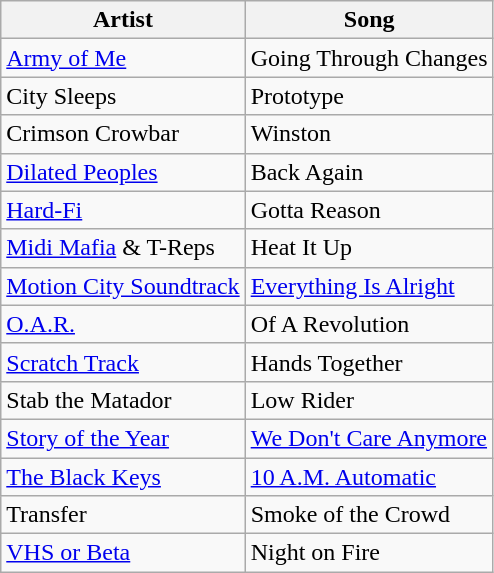<table class="wikitable">
<tr>
<th>Artist</th>
<th>Song</th>
</tr>
<tr>
<td><a href='#'>Army of Me</a></td>
<td>Going Through Changes</td>
</tr>
<tr>
<td>City Sleeps</td>
<td>Prototype</td>
</tr>
<tr>
<td>Crimson Crowbar</td>
<td>Winston</td>
</tr>
<tr>
<td><a href='#'>Dilated Peoples</a></td>
<td>Back Again</td>
</tr>
<tr>
<td><a href='#'>Hard-Fi</a></td>
<td>Gotta Reason</td>
</tr>
<tr>
<td><a href='#'>Midi Mafia</a> & T-Reps</td>
<td>Heat It Up</td>
</tr>
<tr>
<td><a href='#'>Motion City Soundtrack</a></td>
<td><a href='#'>Everything Is Alright</a></td>
</tr>
<tr>
<td><a href='#'>O.A.R.</a></td>
<td>Of A Revolution</td>
</tr>
<tr>
<td><a href='#'>Scratch Track</a></td>
<td>Hands Together</td>
</tr>
<tr>
<td>Stab the Matador</td>
<td>Low Rider</td>
</tr>
<tr>
<td><a href='#'>Story of the Year</a></td>
<td><a href='#'>We Don't Care Anymore</a></td>
</tr>
<tr>
<td><a href='#'>The Black Keys</a></td>
<td><a href='#'>10 A.M. Automatic</a></td>
</tr>
<tr>
<td>Transfer</td>
<td>Smoke of the Crowd</td>
</tr>
<tr>
<td><a href='#'>VHS or Beta</a></td>
<td>Night on Fire</td>
</tr>
</table>
